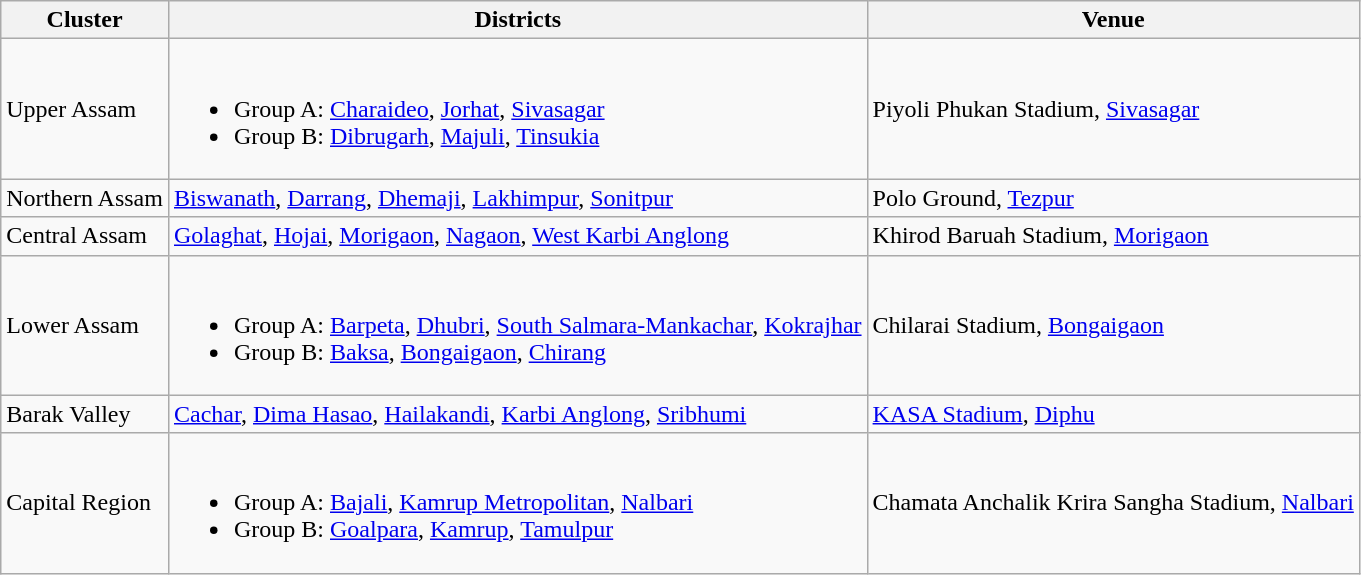<table class="wikitable">
<tr>
<th>Cluster</th>
<th>Districts</th>
<th>Venue</th>
</tr>
<tr>
<td>Upper Assam</td>
<td><br><ul><li>Group A: <a href='#'>Charaideo</a>, <a href='#'>Jorhat</a>, <a href='#'>Sivasagar</a></li><li>Group B: <a href='#'>Dibrugarh</a>, <a href='#'>Majuli</a>, <a href='#'>Tinsukia</a></li></ul></td>
<td>Piyoli Phukan Stadium, <a href='#'>Sivasagar</a></td>
</tr>
<tr>
<td>Northern Assam</td>
<td><a href='#'>Biswanath</a>, <a href='#'>Darrang</a>, <a href='#'>Dhemaji</a>, <a href='#'>Lakhimpur</a>, <a href='#'>Sonitpur</a></td>
<td>Polo Ground, <a href='#'>Tezpur</a></td>
</tr>
<tr>
<td>Central Assam</td>
<td><a href='#'>Golaghat</a>, <a href='#'>Hojai</a>, <a href='#'>Morigaon</a>, <a href='#'>Nagaon</a>, <a href='#'>West Karbi Anglong</a></td>
<td>Khirod Baruah Stadium, <a href='#'>Morigaon</a></td>
</tr>
<tr>
<td>Lower Assam</td>
<td><br><ul><li>Group A: <a href='#'>Barpeta</a>, <a href='#'>Dhubri</a>, <a href='#'>South Salmara-Mankachar</a>, <a href='#'>Kokrajhar</a></li><li>Group B: <a href='#'>Baksa</a>, <a href='#'>Bongaigaon</a>, <a href='#'>Chirang</a></li></ul></td>
<td>Chilarai Stadium, <a href='#'>Bongaigaon</a></td>
</tr>
<tr>
<td>Barak Valley</td>
<td><a href='#'>Cachar</a>, <a href='#'>Dima Hasao</a>, <a href='#'>Hailakandi</a>, <a href='#'>Karbi Anglong</a>, <a href='#'>Sribhumi</a></td>
<td><a href='#'>KASA Stadium</a>, <a href='#'>Diphu</a></td>
</tr>
<tr>
<td>Capital Region</td>
<td><br><ul><li>Group A: <a href='#'>Bajali</a>, <a href='#'>Kamrup Metropolitan</a>, <a href='#'>Nalbari</a></li><li>Group B: <a href='#'>Goalpara</a>, <a href='#'>Kamrup</a>, <a href='#'>Tamulpur</a></li></ul></td>
<td>Chamata Anchalik Krira Sangha Stadium, <a href='#'>Nalbari</a></td>
</tr>
</table>
